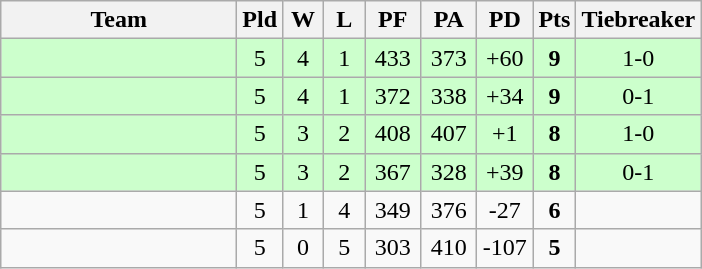<table class="wikitable" style="text-align:center">
<tr>
<th width=150>Team</th>
<th width=20>Pld</th>
<th width=20>W</th>
<th width=20>L</th>
<th width=30>PF</th>
<th width=30>PA</th>
<th width=30>PD</th>
<th width=20>Pts</th>
<th width=50>Tiebreaker</th>
</tr>
<tr bgcolor="#ccffcc">
<td align="left"></td>
<td>5</td>
<td>4</td>
<td>1</td>
<td>433</td>
<td>373</td>
<td>+60</td>
<td><strong>9</strong></td>
<td>1-0</td>
</tr>
<tr bgcolor="#ccffcc">
<td align="left"></td>
<td>5</td>
<td>4</td>
<td>1</td>
<td>372</td>
<td>338</td>
<td>+34</td>
<td><strong>9</strong></td>
<td>0-1</td>
</tr>
<tr bgcolor="#ccffcc">
<td align="left"></td>
<td>5</td>
<td>3</td>
<td>2</td>
<td>408</td>
<td>407</td>
<td>+1</td>
<td><strong>8</strong></td>
<td>1-0</td>
</tr>
<tr bgcolor="#ccffcc">
<td align="left"></td>
<td>5</td>
<td>3</td>
<td>2</td>
<td>367</td>
<td>328</td>
<td>+39</td>
<td><strong>8</strong></td>
<td>0-1</td>
</tr>
<tr>
<td align="left"></td>
<td>5</td>
<td>1</td>
<td>4</td>
<td>349</td>
<td>376</td>
<td>-27</td>
<td><strong>6</strong></td>
<td></td>
</tr>
<tr>
<td align="left"></td>
<td>5</td>
<td>0</td>
<td>5</td>
<td>303</td>
<td>410</td>
<td>-107</td>
<td><strong>5</strong></td>
<td></td>
</tr>
</table>
